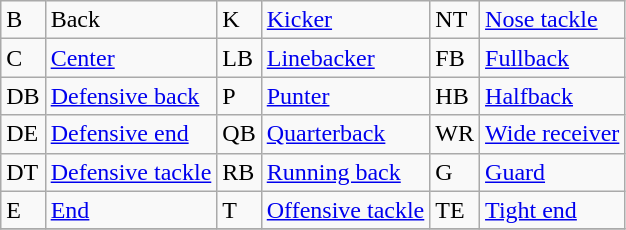<table class="wikitable">
<tr>
<td>B</td>
<td>Back</td>
<td>K</td>
<td><a href='#'>Kicker</a></td>
<td>NT</td>
<td><a href='#'>Nose tackle</a></td>
</tr>
<tr>
<td>C</td>
<td><a href='#'>Center</a></td>
<td>LB</td>
<td><a href='#'>Linebacker</a></td>
<td>FB</td>
<td><a href='#'>Fullback</a></td>
</tr>
<tr>
<td>DB</td>
<td><a href='#'>Defensive back</a></td>
<td>P</td>
<td><a href='#'>Punter</a></td>
<td>HB</td>
<td><a href='#'>Halfback</a></td>
</tr>
<tr>
<td>DE</td>
<td><a href='#'>Defensive end</a></td>
<td>QB</td>
<td><a href='#'>Quarterback</a></td>
<td>WR</td>
<td><a href='#'>Wide receiver</a></td>
</tr>
<tr>
<td>DT</td>
<td><a href='#'>Defensive tackle</a></td>
<td>RB</td>
<td><a href='#'>Running back</a></td>
<td>G</td>
<td><a href='#'>Guard</a></td>
</tr>
<tr>
<td>E</td>
<td><a href='#'>End</a></td>
<td>T</td>
<td><a href='#'>Offensive tackle</a></td>
<td>TE</td>
<td><a href='#'>Tight end</a></td>
</tr>
<tr>
</tr>
</table>
